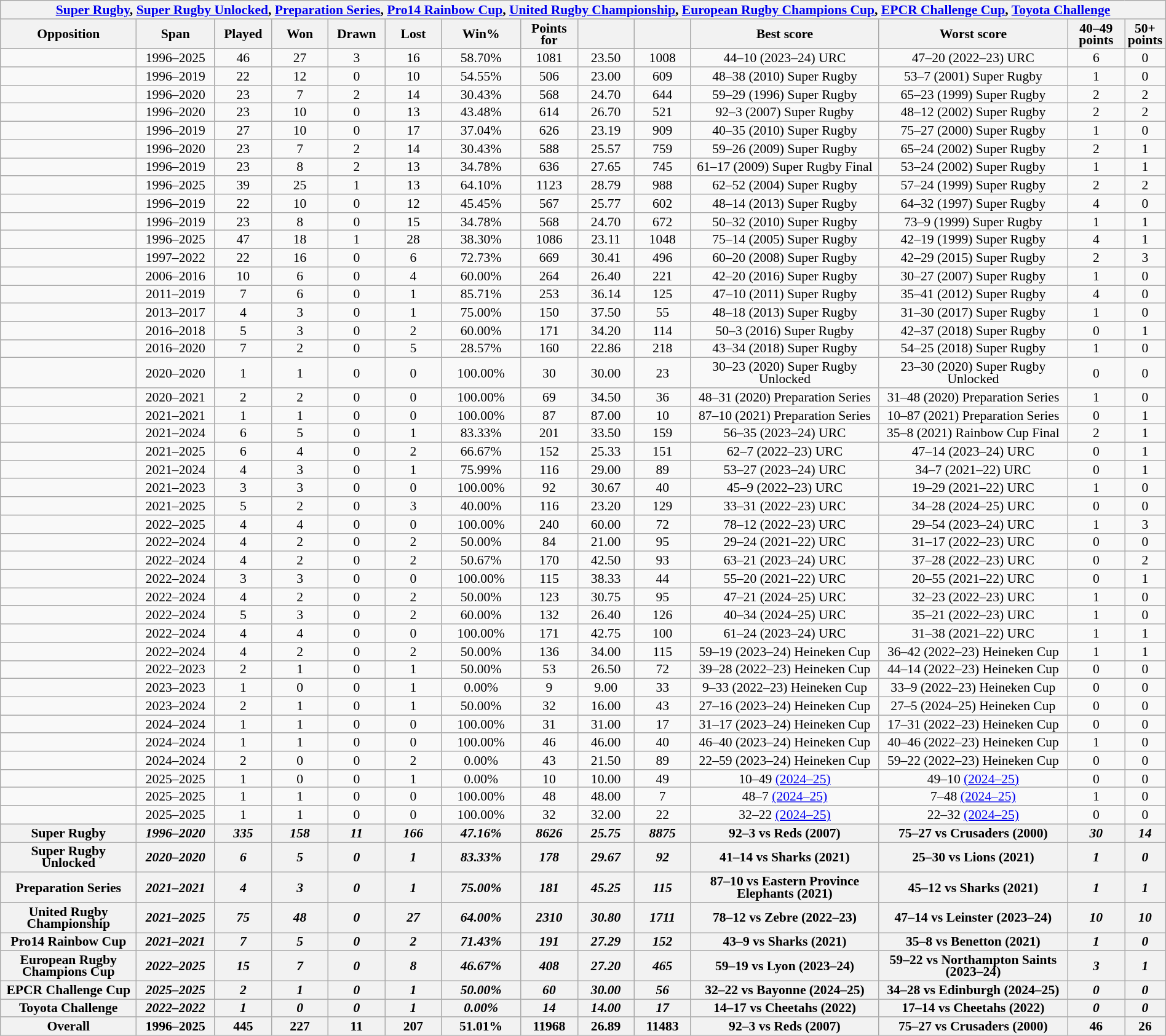<table class="wikitable collapsible sortable" style="text-align:center;line-height:90%;font-size:90%;width:100%">
<tr>
<th colspan=14><a href='#'>Super Rugby</a>, <a href='#'>Super Rugby Unlocked</a>, <a href='#'>Preparation Series</a>, <a href='#'>Pro14 Rainbow Cup</a>, <a href='#'>United Rugby Championship</a>, <a href='#'>European Rugby Champions Cup</a>, <a href='#'>EPCR Challenge Cup</a>, <a href='#'>Toyota Challenge</a></th>
</tr>
<tr>
<th style="width:12%;">Opposition</th>
<th style="width:7%;">Span</th>
<th style="width:5%;">Played</th>
<th style="width:5%;">Won</th>
<th style="width:5%;">Drawn</th>
<th style="width:5%;">Lost</th>
<th style="width:7%;">Win%</th>
<th style="width:5%;">Points for</th>
<th style="width:5%;"></th>
<th style="width:5%;"></th>
<th style="width:17%;">Best score</th>
<th style="width:17%;">Worst score</th>
<th style="width:5%;">40–49 points</th>
<th style="width:5%;">50+ points<br></th>
</tr>
<tr>
<td align=left></td>
<td>1996–2025</td>
<td>46</td>
<td>27</td>
<td>3</td>
<td>16</td>
<td>58.70%</td>
<td>1081</td>
<td>23.50</td>
<td>1008</td>
<td>44–10 (2023–24) URC</td>
<td>47–20 (2022–23) URC</td>
<td>6</td>
<td>0</td>
</tr>
<tr>
<td align=left></td>
<td>1996–2019</td>
<td>22</td>
<td>12</td>
<td>0</td>
<td>10</td>
<td>54.55%</td>
<td>506</td>
<td>23.00</td>
<td>609</td>
<td>48–38 (2010) Super Rugby</td>
<td>53–7 (2001) Super Rugby</td>
<td>1</td>
<td>0</td>
</tr>
<tr>
<td align=left></td>
<td>1996–2020</td>
<td>23</td>
<td>7</td>
<td>2</td>
<td>14</td>
<td>30.43%</td>
<td>568</td>
<td>24.70</td>
<td>644</td>
<td>59–29 (1996) Super Rugby</td>
<td>65–23 (1999) Super Rugby</td>
<td>2</td>
<td>2</td>
</tr>
<tr>
<td align=left></td>
<td>1996–2020</td>
<td>23</td>
<td>10</td>
<td>0</td>
<td>13</td>
<td>43.48%</td>
<td>614</td>
<td>26.70</td>
<td>521</td>
<td>92–3 (2007) Super Rugby</td>
<td>48–12 (2002) Super Rugby</td>
<td>2</td>
<td>2</td>
</tr>
<tr>
<td align=left></td>
<td>1996–2019</td>
<td>27</td>
<td>10</td>
<td>0</td>
<td>17</td>
<td>37.04%</td>
<td>626</td>
<td>23.19</td>
<td>909</td>
<td>40–35 (2010) Super Rugby</td>
<td>75–27 (2000) Super Rugby</td>
<td>1</td>
<td>0</td>
</tr>
<tr>
<td align=left></td>
<td>1996–2020</td>
<td>23</td>
<td>7</td>
<td>2</td>
<td>14</td>
<td>30.43%</td>
<td>588</td>
<td>25.57</td>
<td>759</td>
<td>59–26 (2009) Super Rugby</td>
<td>65–24 (2002) Super Rugby</td>
<td>2</td>
<td>1</td>
</tr>
<tr>
<td align=left></td>
<td>1996–2019</td>
<td>23</td>
<td>8</td>
<td>2</td>
<td>13</td>
<td>34.78%</td>
<td>636</td>
<td>27.65</td>
<td>745</td>
<td>61–17 (2009) Super Rugby Final</td>
<td>53–24 (2002) Super Rugby</td>
<td>1</td>
<td>1</td>
</tr>
<tr>
<td align=left></td>
<td>1996–2025</td>
<td>39</td>
<td>25</td>
<td>1</td>
<td>13</td>
<td>64.10%</td>
<td>1123</td>
<td>28.79</td>
<td>988</td>
<td>62–52 (2004) Super Rugby</td>
<td>57–24 (1999) Super Rugby</td>
<td>2</td>
<td>2</td>
</tr>
<tr>
<td align=left></td>
<td>1996–2019</td>
<td>22</td>
<td>10</td>
<td>0</td>
<td>12</td>
<td>45.45%</td>
<td>567</td>
<td>25.77</td>
<td>602</td>
<td>48–14 (2013) Super Rugby</td>
<td>64–32 (1997) Super Rugby</td>
<td>4</td>
<td>0</td>
</tr>
<tr>
<td align=left></td>
<td>1996–2019</td>
<td>23</td>
<td>8</td>
<td>0</td>
<td>15</td>
<td>34.78%</td>
<td>568</td>
<td>24.70</td>
<td>672</td>
<td>50–32 (2010) Super Rugby</td>
<td>73–9 (1999) Super Rugby</td>
<td>1</td>
<td>1</td>
</tr>
<tr>
<td align=left></td>
<td>1996–2025</td>
<td>47</td>
<td>18</td>
<td>1</td>
<td>28</td>
<td>38.30%</td>
<td>1086</td>
<td>23.11</td>
<td>1048</td>
<td>75–14 (2005) Super Rugby</td>
<td>42–19 (1999) Super Rugby</td>
<td>4</td>
<td>1</td>
</tr>
<tr>
<td align=left></td>
<td>1997–2022</td>
<td>22</td>
<td>16</td>
<td>0</td>
<td>6</td>
<td>72.73%</td>
<td>669</td>
<td>30.41</td>
<td>496</td>
<td>60–20 (2008) Super Rugby</td>
<td>42–29 (2015) Super Rugby</td>
<td>2</td>
<td>3</td>
</tr>
<tr>
<td align=left></td>
<td>2006–2016</td>
<td>10</td>
<td>6</td>
<td>0</td>
<td>4</td>
<td>60.00%</td>
<td>264</td>
<td>26.40</td>
<td>221</td>
<td>42–20 (2016) Super Rugby</td>
<td>30–27 (2007) Super Rugby</td>
<td>1</td>
<td>0</td>
</tr>
<tr>
<td align=left></td>
<td>2011–2019</td>
<td>7</td>
<td>6</td>
<td>0</td>
<td>1</td>
<td>85.71%</td>
<td>253</td>
<td>36.14</td>
<td>125</td>
<td>47–10 (2011) Super Rugby</td>
<td>35–41 (2012) Super Rugby</td>
<td>4</td>
<td>0</td>
</tr>
<tr>
<td align=left></td>
<td>2013–2017</td>
<td>4</td>
<td>3</td>
<td>0</td>
<td>1</td>
<td>75.00%</td>
<td>150</td>
<td>37.50</td>
<td>55</td>
<td>48–18 (2013) Super Rugby</td>
<td>31–30 (2017) Super Rugby</td>
<td>1</td>
<td>0</td>
</tr>
<tr>
<td align=left></td>
<td>2016–2018</td>
<td>5</td>
<td>3</td>
<td>0</td>
<td>2</td>
<td>60.00%</td>
<td>171</td>
<td>34.20</td>
<td>114</td>
<td>50–3 (2016) Super Rugby</td>
<td>42–37 (2018) Super Rugby</td>
<td>0</td>
<td>1</td>
</tr>
<tr>
<td align=left></td>
<td>2016–2020</td>
<td>7</td>
<td>2</td>
<td>0</td>
<td>5</td>
<td>28.57%</td>
<td>160</td>
<td>22.86</td>
<td>218</td>
<td>43–34 (2018) Super Rugby</td>
<td>54–25 (2018) Super Rugby</td>
<td>1</td>
<td>0</td>
</tr>
<tr>
<td align=left></td>
<td>2020–2020</td>
<td>1</td>
<td>1</td>
<td>0</td>
<td>0</td>
<td>100.00%</td>
<td>30</td>
<td>30.00</td>
<td>23</td>
<td>30–23 (2020) Super Rugby Unlocked</td>
<td>23–30 (2020) Super Rugby Unlocked</td>
<td>0</td>
<td>0</td>
</tr>
<tr>
<td align=left></td>
<td>2020–2021</td>
<td>2</td>
<td>2</td>
<td>0</td>
<td>0</td>
<td>100.00%</td>
<td>69</td>
<td>34.50</td>
<td>36</td>
<td>48–31 (2020) Preparation Series</td>
<td>31–48 (2020) Preparation Series</td>
<td>1</td>
<td>0</td>
</tr>
<tr>
<td align=left></td>
<td>2021–2021</td>
<td>1</td>
<td>1</td>
<td>0</td>
<td>0</td>
<td>100.00%</td>
<td>87</td>
<td>87.00</td>
<td>10</td>
<td>87–10 (2021) Preparation Series</td>
<td>10–87 (2021) Preparation Series</td>
<td>0</td>
<td>1</td>
</tr>
<tr>
<td align=left></td>
<td>2021–2024</td>
<td>6</td>
<td>5</td>
<td>0</td>
<td>1</td>
<td>83.33%</td>
<td>201</td>
<td>33.50</td>
<td>159</td>
<td>56–35 (2023–24) URC</td>
<td>35–8 (2021) Rainbow Cup Final</td>
<td>2</td>
<td>1</td>
</tr>
<tr>
<td align=left></td>
<td>2021–2025</td>
<td>6</td>
<td>4</td>
<td>0</td>
<td>2</td>
<td>66.67%</td>
<td>152</td>
<td>25.33</td>
<td>151</td>
<td>62–7 (2022–23) URC</td>
<td>47–14 (2023–24) URC</td>
<td>0</td>
<td>1</td>
</tr>
<tr>
<td align=left></td>
<td>2021–2024</td>
<td>4</td>
<td>3</td>
<td>0</td>
<td>1</td>
<td>75.99%</td>
<td>116</td>
<td>29.00</td>
<td>89</td>
<td>53–27 (2023–24) URC</td>
<td>34–7 (2021–22) URC</td>
<td>0</td>
<td>1</td>
</tr>
<tr>
<td align=left></td>
<td>2021–2023</td>
<td>3</td>
<td>3</td>
<td>0</td>
<td>0</td>
<td>100.00%</td>
<td>92</td>
<td>30.67</td>
<td>40</td>
<td>45–9 (2022–23) URC</td>
<td>19–29 (2021–22) URC</td>
<td>1</td>
<td>0</td>
</tr>
<tr>
<td align=left></td>
<td>2021–2025</td>
<td>5</td>
<td>2</td>
<td>0</td>
<td>3</td>
<td>40.00%</td>
<td>116</td>
<td>23.20</td>
<td>129</td>
<td>33–31 (2022–23) URC</td>
<td>34–28 (2024–25) URC</td>
<td>0</td>
<td>0</td>
</tr>
<tr>
<td align=left></td>
<td>2022–2025</td>
<td>4</td>
<td>4</td>
<td>0</td>
<td>0</td>
<td>100.00%</td>
<td>240</td>
<td>60.00</td>
<td>72</td>
<td>78–12 (2022–23) URC</td>
<td>29–54 (2023–24) URC</td>
<td>1</td>
<td>3</td>
</tr>
<tr>
<td align=left></td>
<td>2022–2024</td>
<td>4</td>
<td>2</td>
<td>0</td>
<td>2</td>
<td>50.00%</td>
<td>84</td>
<td>21.00</td>
<td>95</td>
<td>29–24 (2021–22) URC</td>
<td>31–17 (2022–23) URC</td>
<td>0</td>
<td>0</td>
</tr>
<tr>
<td align=left></td>
<td>2022–2024</td>
<td>4</td>
<td>2</td>
<td>0</td>
<td>2</td>
<td>50.67%</td>
<td>170</td>
<td>42.50</td>
<td>93</td>
<td>63–21 (2023–24) URC</td>
<td>37–28 (2022–23) URC</td>
<td>0</td>
<td>2</td>
</tr>
<tr>
<td align=left></td>
<td>2022–2024</td>
<td>3</td>
<td>3</td>
<td>0</td>
<td>0</td>
<td>100.00%</td>
<td>115</td>
<td>38.33</td>
<td>44</td>
<td>55–20 (2021–22) URC</td>
<td>20–55 (2021–22) URC</td>
<td>0</td>
<td>1</td>
</tr>
<tr>
<td align=left></td>
<td>2022–2024</td>
<td>4</td>
<td>2</td>
<td>0</td>
<td>2</td>
<td>50.00%</td>
<td>123</td>
<td>30.75</td>
<td>95</td>
<td>47–21 (2024–25) URC</td>
<td>32–23 (2022–23) URC</td>
<td>1</td>
<td>0</td>
</tr>
<tr>
<td align=left></td>
<td>2022–2024</td>
<td>5</td>
<td>3</td>
<td>0</td>
<td>2</td>
<td>60.00%</td>
<td>132</td>
<td>26.40</td>
<td>126</td>
<td>40–34 (2024–25) URC</td>
<td>35–21 (2022–23) URC</td>
<td>1</td>
<td>0</td>
</tr>
<tr>
<td align=left></td>
<td>2022–2024</td>
<td>4</td>
<td>4</td>
<td>0</td>
<td>0</td>
<td>100.00%</td>
<td>171</td>
<td>42.75</td>
<td>100</td>
<td>61–24 (2023–24) URC</td>
<td>31–38 (2021–22) URC</td>
<td>1</td>
<td>1</td>
</tr>
<tr>
<td align=left></td>
<td>2022–2024</td>
<td>4</td>
<td>2</td>
<td>0</td>
<td>2</td>
<td>50.00%</td>
<td>136</td>
<td>34.00</td>
<td>115</td>
<td>59–19 (2023–24) Heineken Cup</td>
<td>36–42 (2022–23) Heineken Cup</td>
<td>1</td>
<td>1</td>
</tr>
<tr>
<td align=left></td>
<td>2022–2023</td>
<td>2</td>
<td>1</td>
<td>0</td>
<td>1</td>
<td>50.00%</td>
<td>53</td>
<td>26.50</td>
<td>72</td>
<td>39–28 (2022–23) Heineken Cup</td>
<td>44–14 (2022–23) Heineken Cup</td>
<td>0</td>
<td>0</td>
</tr>
<tr>
<td align=left></td>
<td>2023–2023</td>
<td>1</td>
<td>0</td>
<td>0</td>
<td>1</td>
<td>0.00%</td>
<td>9</td>
<td>9.00</td>
<td>33</td>
<td>9–33 (2022–23) Heineken Cup</td>
<td>33–9 (2022–23) Heineken Cup</td>
<td>0</td>
<td>0</td>
</tr>
<tr>
<td align=left></td>
<td>2023–2024</td>
<td>2</td>
<td>1</td>
<td>0</td>
<td>1</td>
<td>50.00%</td>
<td>32</td>
<td>16.00</td>
<td>43</td>
<td>27–16 (2023–24) Heineken Cup</td>
<td>27–5 (2024–25) Heineken Cup</td>
<td>0</td>
<td>0</td>
</tr>
<tr>
<td align=left></td>
<td>2024–2024</td>
<td>1</td>
<td>1</td>
<td>0</td>
<td>0</td>
<td>100.00%</td>
<td>31</td>
<td>31.00</td>
<td>17</td>
<td>31–17 (2023–24) Heineken Cup</td>
<td>17–31 (2022–23) Heineken Cup</td>
<td>0</td>
<td>0</td>
</tr>
<tr>
<td align=left></td>
<td>2024–2024</td>
<td>1</td>
<td>1</td>
<td>0</td>
<td>0</td>
<td>100.00%</td>
<td>46</td>
<td>46.00</td>
<td>40</td>
<td>46–40 (2023–24) Heineken Cup</td>
<td>40–46 (2022–23) Heineken Cup</td>
<td>1</td>
<td>0</td>
</tr>
<tr>
<td align=left></td>
<td>2024–2024</td>
<td>2</td>
<td>0</td>
<td>0</td>
<td>2</td>
<td>0.00%</td>
<td>43</td>
<td>21.50</td>
<td>89</td>
<td>22–59 (2023–24) Heineken Cup</td>
<td>59–22 (2022–23) Heineken Cup</td>
<td>0</td>
<td>0</td>
</tr>
<tr>
<td align=left></td>
<td>2025–2025</td>
<td>1</td>
<td>0</td>
<td>0</td>
<td>1</td>
<td>0.00%</td>
<td>10</td>
<td>10.00</td>
<td>49</td>
<td>10–49 <a href='#'>(2024–25)</a></td>
<td>49–10 <a href='#'>(2024–25)</a></td>
<td>0</td>
<td>0</td>
</tr>
<tr>
<td align=left></td>
<td>2025–2025</td>
<td>1</td>
<td>1</td>
<td>0</td>
<td>0</td>
<td>100.00%</td>
<td>48</td>
<td>48.00</td>
<td>7</td>
<td>48–7 <a href='#'>(2024–25)</a></td>
<td>7–48 <a href='#'>(2024–25)</a></td>
<td>1</td>
<td>0</td>
</tr>
<tr>
<td align=left></td>
<td>2025–2025</td>
<td>1</td>
<td>1</td>
<td>0</td>
<td>0</td>
<td>100.00%</td>
<td>32</td>
<td>32.00</td>
<td>22</td>
<td>32–22 <a href='#'>(2024–25)</a></td>
<td>22–32 <a href='#'>(2024–25)</a></td>
<td>0</td>
<td>0</td>
</tr>
<tr class="sortbottom">
<th>Super Rugby</th>
<th><em>1996–2020</em></th>
<th><em>335</em></th>
<th><em>158</em></th>
<th><em>11</em></th>
<th><em>166</em></th>
<th><em>47.16%</em></th>
<th><em>8626</em></th>
<th><em>25.75</em></th>
<th><em>8875</em></th>
<th>92–3 vs Reds (2007)</th>
<th>75–27 vs Crusaders (2000)</th>
<th><em>30</em></th>
<th><em>14</em></th>
</tr>
<tr class="sortbottom">
<th>Super Rugby Unlocked</th>
<th><em>2020–2020</em></th>
<th><em>6</em></th>
<th><em>5</em></th>
<th><em>0</em></th>
<th><em>1</em></th>
<th><em>83.33%</em></th>
<th><em>178</em></th>
<th><em>29.67</em></th>
<th><em>92</em></th>
<th>41–14 vs Sharks (2021)</th>
<th>25–30 vs Lions (2021)</th>
<th><em>1</em></th>
<th><em>0</em></th>
</tr>
<tr class="sortbottom">
<th>Preparation Series</th>
<th><em>2021–2021</em></th>
<th><em>4</em></th>
<th><em>3</em></th>
<th><em>0</em></th>
<th><em>1</em></th>
<th><em>75.00%</em></th>
<th><em>181</em></th>
<th><em>45.25</em></th>
<th><em>115</em></th>
<th>87–10 vs Eastern Province Elephants (2021)</th>
<th>45–12 vs Sharks (2021)</th>
<th><em>1</em></th>
<th><em>1</em></th>
</tr>
<tr class="sortbottom">
<th>United Rugby Championship</th>
<th><em>2021–2025</em></th>
<th><em>75</em></th>
<th><em>48</em></th>
<th><em>0</em></th>
<th><em>27</em></th>
<th><em>64.00%</em></th>
<th><em>2310</em></th>
<th><em>30.80</em></th>
<th><em>1711</em></th>
<th>78–12 vs Zebre (2022–23)</th>
<th>47–14 vs Leinster (2023–24)</th>
<th><em>10</em></th>
<th><em>10</em></th>
</tr>
<tr class="sortbottom">
<th>Pro14 Rainbow Cup</th>
<th><em>2021–2021</em></th>
<th><em>7</em></th>
<th><em>5</em></th>
<th><em>0</em></th>
<th><em>2</em></th>
<th><em>71.43%</em></th>
<th><em>191</em></th>
<th><em>27.29</em></th>
<th><em>152</em></th>
<th>43–9 vs Sharks (2021)</th>
<th>35–8 vs Benetton (2021)</th>
<th><em>1</em></th>
<th><em>0</em></th>
</tr>
<tr class="sortbottom">
<th>European Rugby Champions Cup</th>
<th><em>2022–2025</em></th>
<th><em>15</em></th>
<th><em>7</em></th>
<th><em>0</em></th>
<th><em>8</em></th>
<th><em>46.67%</em></th>
<th><em>408</em></th>
<th><em>27.20</em></th>
<th><em>465</em></th>
<th>59–19 vs Lyon (2023–24)</th>
<th>59–22 vs Northampton Saints (2023–24)</th>
<th><em>3</em></th>
<th><em>1</em></th>
</tr>
<tr class="sortbottom">
<th>EPCR Challenge Cup</th>
<th><em>2025–2025</em></th>
<th><em>2</em></th>
<th><em>1</em></th>
<th><em>0</em></th>
<th><em>1</em></th>
<th><em>50.00%</em></th>
<th><em>60</em></th>
<th><em>30.00</em></th>
<th><em>56</em></th>
<th>32–22 vs Bayonne (2024–25)</th>
<th>34–28 vs Edinburgh (2024–25)</th>
<th><em>0</em></th>
<th><em>0</em></th>
</tr>
<tr class="sortbottom">
<th>Toyota Challenge</th>
<th><em>2022–2022</em></th>
<th><em>1</em></th>
<th><em>0</em></th>
<th><em>0</em></th>
<th><em>1</em></th>
<th><em>0.00%</em></th>
<th><em>14</em></th>
<th><em>14.00</em></th>
<th><em>17</em></th>
<th>14–17 vs Cheetahs (2022)</th>
<th>17–14 vs Cheetahs (2022)</th>
<th><em>0</em></th>
<th><em>0</em></th>
</tr>
<tr class="sortbottom">
<th>Overall</th>
<th>1996–2025</th>
<th>445</th>
<th>227</th>
<th>11</th>
<th>207</th>
<th>51.01%</th>
<th>11968</th>
<th>26.89</th>
<th>11483</th>
<th>92–3 vs Reds (2007)</th>
<th>75–27 vs Crusaders (2000)</th>
<th>46</th>
<th>26</th>
</tr>
</table>
